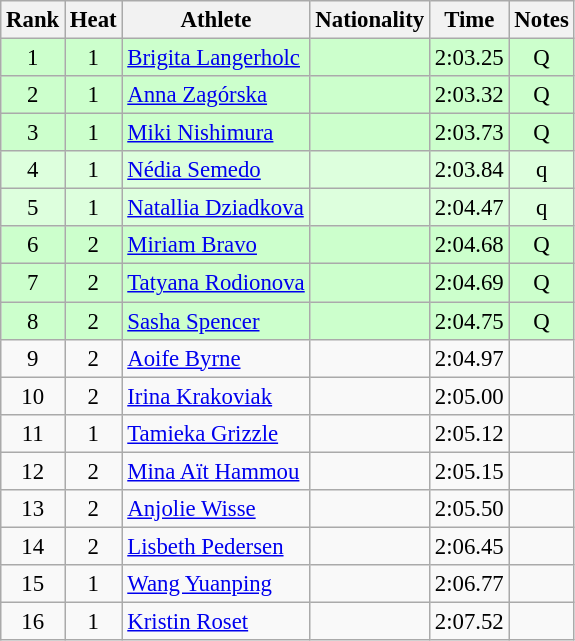<table class="wikitable sortable" style="text-align:center;font-size:95%">
<tr>
<th>Rank</th>
<th>Heat</th>
<th>Athlete</th>
<th>Nationality</th>
<th>Time</th>
<th>Notes</th>
</tr>
<tr bgcolor=ccffcc>
<td>1</td>
<td>1</td>
<td align="left"><a href='#'>Brigita Langerholc</a></td>
<td align=left></td>
<td>2:03.25</td>
<td>Q</td>
</tr>
<tr bgcolor=ccffcc>
<td>2</td>
<td>1</td>
<td align="left"><a href='#'>Anna Zagórska</a></td>
<td align=left></td>
<td>2:03.32</td>
<td>Q</td>
</tr>
<tr bgcolor=ccffcc>
<td>3</td>
<td>1</td>
<td align="left"><a href='#'>Miki Nishimura</a></td>
<td align=left></td>
<td>2:03.73</td>
<td>Q</td>
</tr>
<tr bgcolor=ddffdd>
<td>4</td>
<td>1</td>
<td align="left"><a href='#'>Nédia Semedo</a></td>
<td align=left></td>
<td>2:03.84</td>
<td>q</td>
</tr>
<tr bgcolor=ddffdd>
<td>5</td>
<td>1</td>
<td align="left"><a href='#'>Natallia Dziadkova</a></td>
<td align=left></td>
<td>2:04.47</td>
<td>q</td>
</tr>
<tr bgcolor=ccffcc>
<td>6</td>
<td>2</td>
<td align="left"><a href='#'>Miriam Bravo</a></td>
<td align=left></td>
<td>2:04.68</td>
<td>Q</td>
</tr>
<tr bgcolor=ccffcc>
<td>7</td>
<td>2</td>
<td align="left"><a href='#'>Tatyana Rodionova</a></td>
<td align=left></td>
<td>2:04.69</td>
<td>Q</td>
</tr>
<tr bgcolor=ccffcc>
<td>8</td>
<td>2</td>
<td align="left"><a href='#'>Sasha Spencer</a></td>
<td align=left></td>
<td>2:04.75</td>
<td>Q</td>
</tr>
<tr>
<td>9</td>
<td>2</td>
<td align="left"><a href='#'>Aoife Byrne</a></td>
<td align=left></td>
<td>2:04.97</td>
<td></td>
</tr>
<tr>
<td>10</td>
<td>2</td>
<td align="left"><a href='#'>Irina Krakoviak</a></td>
<td align=left></td>
<td>2:05.00</td>
<td></td>
</tr>
<tr>
<td>11</td>
<td>1</td>
<td align="left"><a href='#'>Tamieka Grizzle</a></td>
<td align=left></td>
<td>2:05.12</td>
<td></td>
</tr>
<tr>
<td>12</td>
<td>2</td>
<td align="left"><a href='#'>Mina Aït Hammou</a></td>
<td align=left></td>
<td>2:05.15</td>
<td></td>
</tr>
<tr>
<td>13</td>
<td>2</td>
<td align="left"><a href='#'>Anjolie Wisse</a></td>
<td align=left></td>
<td>2:05.50</td>
<td></td>
</tr>
<tr>
<td>14</td>
<td>2</td>
<td align="left"><a href='#'>Lisbeth Pedersen</a></td>
<td align=left></td>
<td>2:06.45</td>
<td></td>
</tr>
<tr>
<td>15</td>
<td>1</td>
<td align="left"><a href='#'>Wang Yuanping</a></td>
<td align=left></td>
<td>2:06.77</td>
<td></td>
</tr>
<tr>
<td>16</td>
<td>1</td>
<td align="left"><a href='#'>Kristin Roset</a></td>
<td align=left></td>
<td>2:07.52</td>
<td></td>
</tr>
</table>
